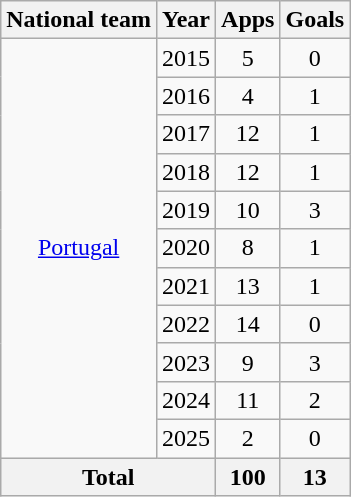<table class="wikitable" style="text-align: center;">
<tr>
<th>National team</th>
<th>Year</th>
<th>Apps</th>
<th>Goals</th>
</tr>
<tr>
<td rowspan="11"><a href='#'>Portugal</a></td>
<td>2015</td>
<td>5</td>
<td>0</td>
</tr>
<tr>
<td>2016</td>
<td>4</td>
<td>1</td>
</tr>
<tr>
<td>2017</td>
<td>12</td>
<td>1</td>
</tr>
<tr>
<td>2018</td>
<td>12</td>
<td>1</td>
</tr>
<tr>
<td>2019</td>
<td>10</td>
<td>3</td>
</tr>
<tr>
<td>2020</td>
<td>8</td>
<td>1</td>
</tr>
<tr>
<td>2021</td>
<td>13</td>
<td>1</td>
</tr>
<tr>
<td>2022</td>
<td>14</td>
<td>0</td>
</tr>
<tr>
<td>2023</td>
<td>9</td>
<td>3</td>
</tr>
<tr>
<td>2024</td>
<td>11</td>
<td>2</td>
</tr>
<tr>
<td>2025</td>
<td>2</td>
<td>0</td>
</tr>
<tr>
<th colspan="2">Total</th>
<th>100</th>
<th>13</th>
</tr>
</table>
